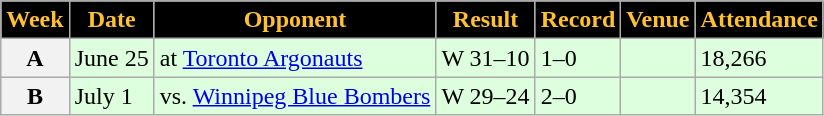<table class="wikitable sortable">
<tr>
<th style="background:black;color:#FFC12D;">Week</th>
<th style="background:black;color:#FFC12D;">Date</th>
<th style="background:black;color:#FFC12D;">Opponent</th>
<th style="background:black;color:#FFC12D;">Result</th>
<th style="background:black;color:#FFC12D;">Record</th>
<th style="background:black;color:#FFC12D;">Venue</th>
<th style="background:black;color:#FFC12D;">Attendance</th>
</tr>
<tr style="background:#ddffdd">
<th>A</th>
<td>June 25</td>
<td>at <a href='#'>Toronto Argonauts</a></td>
<td>W 31–10</td>
<td>1–0</td>
<td></td>
<td>18,266</td>
</tr>
<tr style="background:#ddffdd">
<th>B</th>
<td>July 1</td>
<td>vs. <a href='#'>Winnipeg Blue Bombers</a></td>
<td>W 29–24</td>
<td>2–0</td>
<td></td>
<td>14,354</td>
</tr>
</table>
